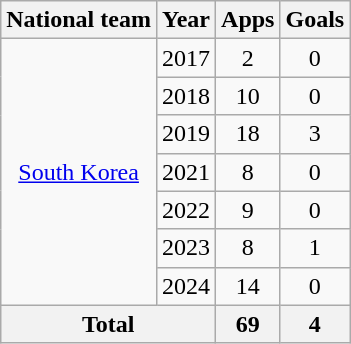<table class="wikitable" style="text-align:center">
<tr>
<th>National team</th>
<th>Year</th>
<th>Apps</th>
<th>Goals</th>
</tr>
<tr>
<td rowspan="7"><a href='#'>South Korea</a></td>
<td>2017</td>
<td>2</td>
<td>0</td>
</tr>
<tr>
<td>2018</td>
<td>10</td>
<td>0</td>
</tr>
<tr>
<td>2019</td>
<td>18</td>
<td>3</td>
</tr>
<tr>
<td>2021</td>
<td>8</td>
<td>0</td>
</tr>
<tr>
<td>2022</td>
<td>9</td>
<td>0</td>
</tr>
<tr>
<td>2023</td>
<td>8</td>
<td>1</td>
</tr>
<tr>
<td>2024</td>
<td>14</td>
<td>0</td>
</tr>
<tr>
<th colspan="2">Total</th>
<th>69</th>
<th>4</th>
</tr>
</table>
